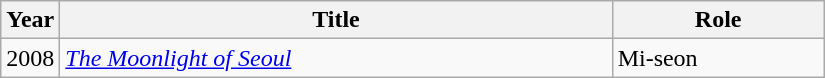<table class="wikitable" style="width:550px">
<tr>
<th width=10>Year</th>
<th>Title</th>
<th>Role</th>
</tr>
<tr>
<td>2008</td>
<td><em><a href='#'>The Moonlight of Seoul</a></em></td>
<td>Mi-seon</td>
</tr>
</table>
